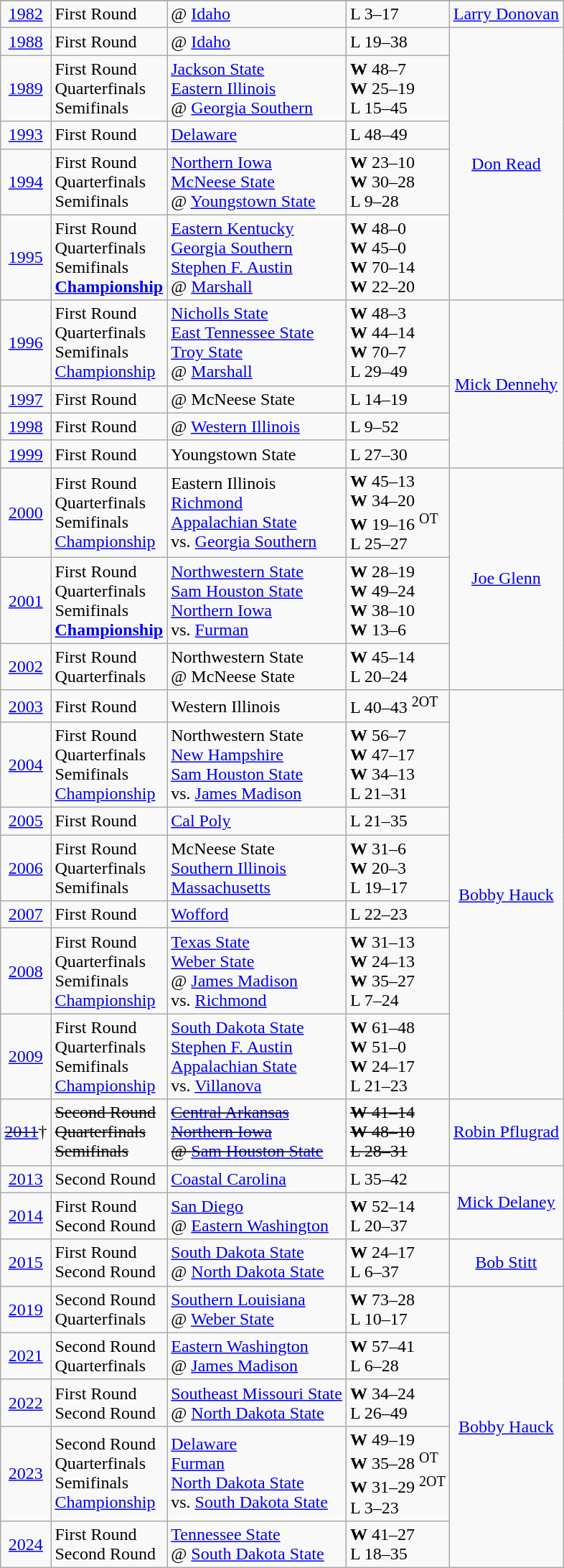<table class="wikitable">
<tr>
</tr>
<tr>
<td align=center><a href='#'>1982</a></td>
<td>First Round</td>
<td>@ <a href='#'>Idaho</a></td>
<td>L 3–17</td>
<td align=center><a href='#'>Larry Donovan</a></td>
</tr>
<tr>
<td align=center><a href='#'>1988</a></td>
<td>First Round</td>
<td>@ <a href='#'>Idaho</a></td>
<td>L 19–38</td>
<td align=center rowspan=5><a href='#'>Don Read</a></td>
</tr>
<tr>
<td align=center><a href='#'>1989</a></td>
<td>First Round<br>Quarterfinals<br>Semifinals</td>
<td><a href='#'>Jackson State</a><br><a href='#'>Eastern Illinois</a><br>@ <a href='#'>Georgia Southern</a></td>
<td><strong>W</strong> 48–7<br><strong>W</strong> 25–19<br>L 15–45</td>
</tr>
<tr>
<td align=center><a href='#'>1993</a></td>
<td>First Round</td>
<td><a href='#'>Delaware</a></td>
<td>L 48–49</td>
</tr>
<tr>
<td align=center><a href='#'>1994</a></td>
<td>First Round<br>Quarterfinals<br>Semifinals</td>
<td><a href='#'>Northern Iowa</a><br><a href='#'>McNeese State</a><br>@ <a href='#'>Youngstown State</a></td>
<td><strong>W</strong> 23–10<br><strong>W</strong> 30–28<br>L 9–28</td>
</tr>
<tr>
<td align=center><a href='#'>1995</a></td>
<td>First Round<br>Quarterfinals<br>Semifinals<br><strong><a href='#'>Championship</a></strong></td>
<td><a href='#'>Eastern Kentucky</a><br><a href='#'>Georgia Southern</a><br><a href='#'>Stephen F. Austin</a><br>@ <a href='#'>Marshall</a></td>
<td><strong>W</strong> 48–0<br><strong>W</strong> 45–0<br><strong>W</strong> 70–14<br><strong>W</strong> 22–20</td>
</tr>
<tr>
<td align=center><a href='#'>1996</a></td>
<td>First Round<br>Quarterfinals<br>Semifinals<br><a href='#'>Championship</a></td>
<td><a href='#'>Nicholls State</a><br><a href='#'>East Tennessee State</a><br><a href='#'>Troy State</a><br>@ <a href='#'>Marshall</a></td>
<td><strong>W</strong> 48–3<br><strong>W</strong> 44–14<br><strong>W</strong> 70–7<br>L 29–49</td>
<td align=center rowspan=4><a href='#'>Mick Dennehy</a></td>
</tr>
<tr>
<td align=center><a href='#'>1997</a></td>
<td>First Round</td>
<td>@ McNeese State</td>
<td>L 14–19</td>
</tr>
<tr>
<td align=center><a href='#'>1998</a></td>
<td>First Round</td>
<td>@ <a href='#'>Western Illinois</a></td>
<td>L 9–52</td>
</tr>
<tr>
<td align=center><a href='#'>1999</a></td>
<td>First Round</td>
<td>Youngstown State</td>
<td>L 27–30</td>
</tr>
<tr>
<td align=center><a href='#'>2000</a></td>
<td>First Round<br>Quarterfinals<br>Semifinals<br><a href='#'>Championship</a></td>
<td>Eastern Illinois<br><a href='#'>Richmond</a><br><a href='#'>Appalachian State</a><br>vs. <a href='#'>Georgia Southern</a></td>
<td><strong>W</strong> 45–13<br><strong>W</strong> 34–20<br><strong>W</strong> 19–16 <sup>OT</sup><br>L 25–27</td>
<td align=center rowspan=3><a href='#'>Joe Glenn</a></td>
</tr>
<tr>
<td align=center><a href='#'>2001</a></td>
<td>First Round<br>Quarterfinals<br>Semifinals<br><strong><a href='#'>Championship</a></strong></td>
<td><a href='#'>Northwestern State</a><br><a href='#'>Sam Houston State</a><br><a href='#'>Northern Iowa</a><br>vs. <a href='#'>Furman</a></td>
<td><strong>W</strong> 28–19<br><strong>W</strong> 49–24<br><strong>W</strong> 38–10<br><strong>W</strong> 13–6</td>
</tr>
<tr>
<td align=center><a href='#'>2002</a></td>
<td>First Round<br>Quarterfinals</td>
<td>Northwestern State<br>@ McNeese State</td>
<td><strong>W</strong> 45–14<br>L 20–24</td>
</tr>
<tr>
<td align=center><a href='#'>2003</a></td>
<td>First Round</td>
<td>Western Illinois</td>
<td>L 40–43 <sup>2OT</sup></td>
<td align=center rowspan=7><a href='#'>Bobby Hauck</a></td>
</tr>
<tr>
<td align=center><a href='#'>2004</a></td>
<td>First Round<br>Quarterfinals<br>Semifinals<br><a href='#'>Championship</a></td>
<td>Northwestern State<br><a href='#'>New Hampshire</a><br><a href='#'>Sam Houston State</a><br>vs. <a href='#'>James Madison</a></td>
<td><strong>W</strong> 56–7<br><strong>W</strong> 47–17<br><strong>W</strong> 34–13<br>L 21–31</td>
</tr>
<tr>
<td align=center><a href='#'>2005</a></td>
<td>First Round</td>
<td><a href='#'>Cal Poly</a></td>
<td>L 21–35</td>
</tr>
<tr>
<td align=center><a href='#'>2006</a></td>
<td>First Round<br>Quarterfinals<br>Semifinals</td>
<td>McNeese State<br><a href='#'>Southern Illinois</a><br><a href='#'>Massachusetts</a></td>
<td><strong>W</strong> 31–6<br><strong>W</strong> 20–3<br>L 19–17</td>
</tr>
<tr>
<td align=center><a href='#'>2007</a></td>
<td>First Round</td>
<td><a href='#'>Wofford</a></td>
<td>L 22–23</td>
</tr>
<tr>
<td align=center><a href='#'>2008</a></td>
<td>First Round<br>Quarterfinals<br>Semifinals<br><a href='#'>Championship</a></td>
<td><a href='#'>Texas State</a><br><a href='#'>Weber State</a><br>@ <a href='#'>James Madison</a><br>vs. <a href='#'>Richmond</a></td>
<td><strong>W</strong> 31–13<br><strong>W</strong> 24–13<br><strong>W</strong> 35–27<br>L 7–24</td>
</tr>
<tr>
<td align=center><a href='#'>2009</a></td>
<td>First Round<br>Quarterfinals<br>Semifinals<br><a href='#'>Championship</a></td>
<td><a href='#'>South Dakota State</a><br><a href='#'>Stephen F. Austin</a><br><a href='#'>Appalachian State</a><br>vs. <a href='#'>Villanova</a></td>
<td><strong>W</strong> 61–48<br><strong>W</strong> 51–0<br><strong>W</strong> 24–17<br>L 21–23</td>
</tr>
<tr>
<td align=center><s><a href='#'>2011</a></s>†</td>
<td><s>Second Round<br>Quarterfinals<br>Semifinals</s></td>
<td><s><a href='#'>Central Arkansas</a><br><a href='#'>Northern Iowa</a><br>@ <a href='#'>Sam Houston State</a></s></td>
<td><s><strong>W</strong> 41–14<br><strong>W</strong> 48–10<br>L 28–31</s></td>
<td align=center><a href='#'>Robin Pflugrad</a></td>
</tr>
<tr>
<td align=center><a href='#'>2013</a></td>
<td>Second Round</td>
<td><a href='#'>Coastal Carolina</a></td>
<td>L 35–42</td>
<td align=center rowspan=2><a href='#'>Mick Delaney</a></td>
</tr>
<tr>
<td align=center><a href='#'>2014</a></td>
<td>First Round<br>Second Round</td>
<td><a href='#'>San Diego</a><br>@ <a href='#'>Eastern Washington</a></td>
<td><strong>W</strong> 52–14<br>L 20–37</td>
</tr>
<tr>
<td align=center><a href='#'>2015</a></td>
<td>First Round<br>Second Round</td>
<td><a href='#'>South Dakota State</a><br>@ <a href='#'>North Dakota State</a></td>
<td><strong>W</strong> 24–17<br>L 6–37</td>
<td align=center><a href='#'>Bob Stitt</a></td>
</tr>
<tr>
<td align=center><a href='#'>2019</a></td>
<td>Second Round<br>Quarterfinals</td>
<td><a href='#'>Southern Louisiana</a><br>@ <a href='#'>Weber State</a></td>
<td><strong>W</strong> 73–28<br>L 10–17</td>
<td rowspan=6 align=center><a href='#'>Bobby Hauck</a></td>
</tr>
<tr>
<td align=center><a href='#'>2021</a></td>
<td>Second Round<br>Quarterfinals</td>
<td><a href='#'>Eastern Washington</a><br>@ <a href='#'>James Madison</a></td>
<td><strong>W</strong> 57–41<br>L 6–28</td>
</tr>
<tr>
<td align=center><a href='#'>2022</a></td>
<td>First Round<br>Second Round</td>
<td><a href='#'>Southeast Missouri State</a><br>@ <a href='#'>North Dakota State</a></td>
<td><strong>W</strong> 34–24<br>L 26–49</td>
</tr>
<tr>
<td align=center><a href='#'>2023</a></td>
<td>Second Round<br>Quarterfinals<br>Semifinals<br><a href='#'>Championship</a></td>
<td><a href='#'>Delaware</a><br><a href='#'>Furman</a><br><a href='#'>North Dakota State</a><br>vs. <a href='#'>South Dakota State</a></td>
<td><strong>W</strong> 49–19<br><strong>W</strong> 35–28 <sup>OT</sup><br><strong>W</strong> 31–29 <sup>2OT</sup><br>L 3–23</td>
</tr>
<tr>
<td align=center><a href='#'>2024</a></td>
<td>First Round<br>Second Round</td>
<td><a href='#'>Tennessee State</a><br>@ <a href='#'>South Dakota State</a></td>
<td><strong>W</strong> 41–27<br>L 18–35</td>
</tr>
</table>
